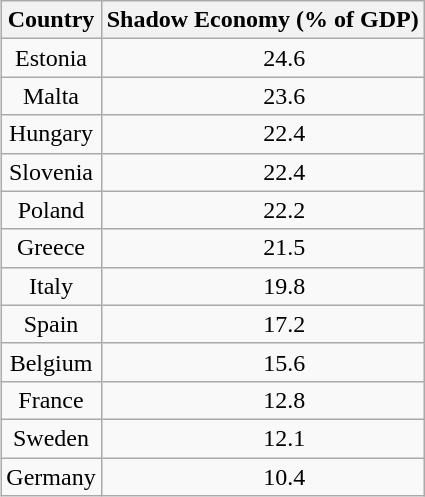<table class="wikitable" style="text-align:center;float:right;margin:1em;">
<tr>
<th>Country</th>
<th>Shadow Economy (% of GDP)</th>
</tr>
<tr>
<td>Estonia</td>
<td style="padding-left: 2em">24.6</td>
</tr>
<tr>
<td>Malta</td>
<td style="padding-left: 2em">23.6</td>
</tr>
<tr>
<td>Hungary</td>
<td style="padding-left: 2em">22.4</td>
</tr>
<tr>
<td>Slovenia</td>
<td style="padding-left: 2em">22.4</td>
</tr>
<tr>
<td>Poland</td>
<td style="padding-left: 2em">22.2</td>
</tr>
<tr>
<td>Greece</td>
<td style="padding-left: 2em">21.5</td>
</tr>
<tr>
<td>Italy</td>
<td style="padding-left: 2em">19.8</td>
</tr>
<tr>
<td>Spain</td>
<td style="padding-left: 2em">17.2</td>
</tr>
<tr>
<td>Belgium</td>
<td style="padding-left: 2em">15.6</td>
</tr>
<tr>
<td>France</td>
<td style="padding-left: 2em">12.8</td>
</tr>
<tr>
<td>Sweden</td>
<td style="padding-left: 2em">12.1</td>
</tr>
<tr>
<td>Germany</td>
<td style="padding-left: 2em">10.4</td>
</tr>
</table>
